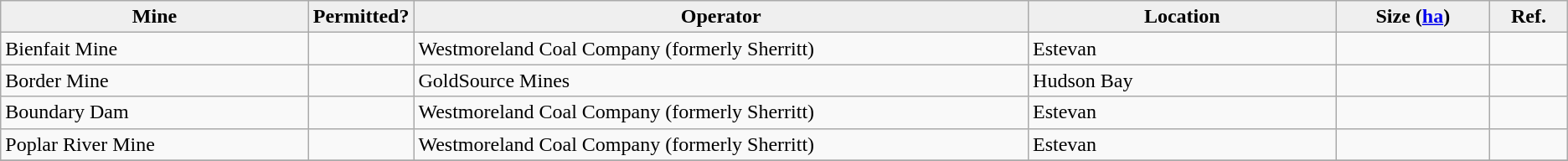<table class="wikitable sortable">
<tr>
<th style="background:#efefef;" width=20%>Mine</th>
<th style="background:#efefef;" width=5%>Permitted?</th>
<th style="background:#efefef;" width=40%>Operator</th>
<th style="background:#efefef;" width=20%>Location</th>
<th style="background:#efefef;" width=10%>Size (<a href='#'>ha</a>)</th>
<th style="background:#efefef;" width=5% class="unsortable">Ref.</th>
</tr>
<tr>
<td>Bienfait Mine</td>
<td></td>
<td>Westmoreland Coal Company  (formerly Sherritt)</td>
<td>Estevan</td>
<td></td>
<td align="center"></td>
</tr>
<tr>
<td>Border Mine</td>
<td></td>
<td>GoldSource Mines</td>
<td>Hudson Bay</td>
<td></td>
<td align="center"></td>
</tr>
<tr>
<td>Boundary Dam</td>
<td></td>
<td>Westmoreland Coal Company  (formerly Sherritt)</td>
<td>Estevan</td>
<td></td>
<td align="center"></td>
</tr>
<tr>
<td>Poplar River Mine</td>
<td></td>
<td>Westmoreland Coal Company  (formerly Sherritt)</td>
<td>Estevan</td>
<td></td>
<td align="center"></td>
</tr>
<tr>
</tr>
</table>
